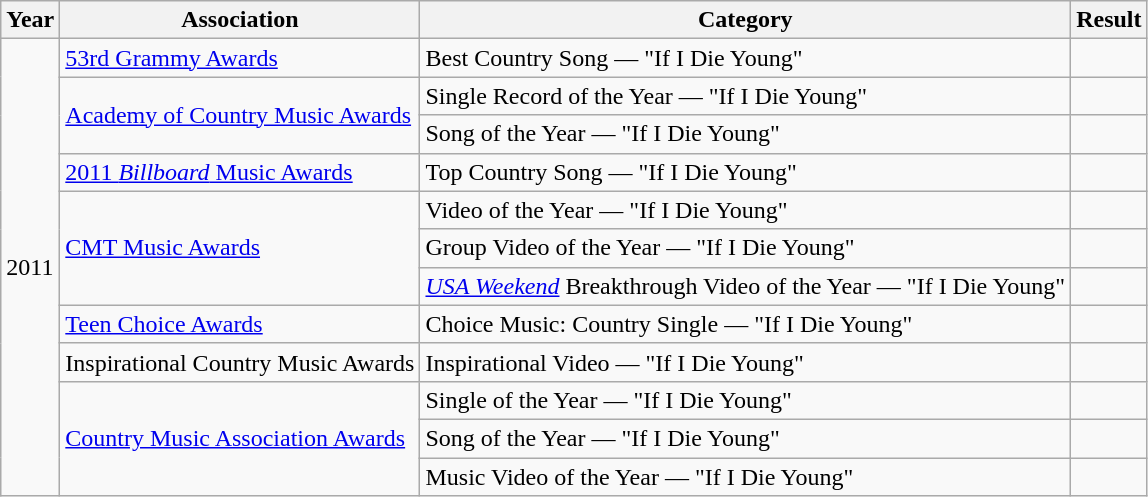<table class="wikitable">
<tr>
<th>Year</th>
<th>Association</th>
<th>Category</th>
<th>Result</th>
</tr>
<tr>
<td rowspan="12">2011</td>
<td><a href='#'>53rd Grammy Awards</a></td>
<td>Best Country Song — "If I Die Young"</td>
<td></td>
</tr>
<tr>
<td rowspan="2"><a href='#'>Academy of Country Music Awards</a></td>
<td>Single Record of the Year — "If I Die Young"</td>
<td></td>
</tr>
<tr>
<td>Song of the Year — "If I Die Young"</td>
<td></td>
</tr>
<tr>
<td><a href='#'>2011 <em>Billboard</em> Music Awards</a></td>
<td>Top Country Song — "If I Die Young"</td>
<td></td>
</tr>
<tr>
<td rowspan="3"><a href='#'>CMT Music Awards</a></td>
<td>Video of the Year — "If I Die Young"</td>
<td></td>
</tr>
<tr>
<td>Group Video of the Year — "If I Die Young"</td>
<td></td>
</tr>
<tr>
<td><em><a href='#'>USA Weekend</a></em> Breakthrough Video of the Year — "If I Die Young"</td>
<td></td>
</tr>
<tr>
<td><a href='#'>Teen Choice Awards</a></td>
<td>Choice Music: Country Single — "If I Die Young"</td>
<td></td>
</tr>
<tr>
<td>Inspirational Country Music Awards</td>
<td>Inspirational Video — "If I Die Young"</td>
<td></td>
</tr>
<tr>
<td rowspan="3"><a href='#'>Country Music Association Awards</a></td>
<td>Single of the Year — "If I Die Young"</td>
<td></td>
</tr>
<tr>
<td>Song of the Year — "If I Die Young"</td>
<td></td>
</tr>
<tr>
<td>Music Video of the Year — "If I Die Young"</td>
<td></td>
</tr>
</table>
